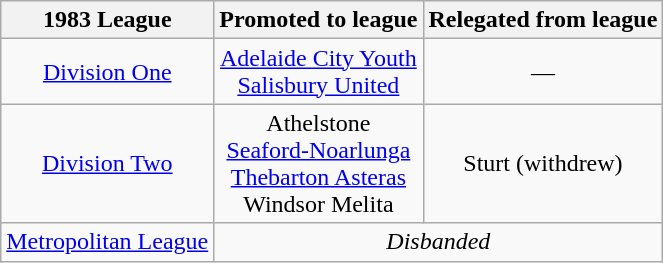<table class="wikitable" style="text-align:center">
<tr>
<th>1983 League</th>
<th>Promoted to league</th>
<th>Relegated from league</th>
</tr>
<tr>
<td><a href='#'>Division One</a></td>
<td><a href='#'>Adelaide City Youth</a><br><a href='#'>Salisbury United</a></td>
<td>—</td>
</tr>
<tr>
<td><a href='#'>Division Two</a></td>
<td>Athelstone<br><a href='#'>Seaford-Noarlunga</a><br><a href='#'>Thebarton Asteras</a><br>Windsor Melita</td>
<td>Sturt (withdrew)</td>
</tr>
<tr>
<td><a href='#'>Metropolitan League</a></td>
<td colspan=2><em>Disbanded</em></td>
</tr>
</table>
